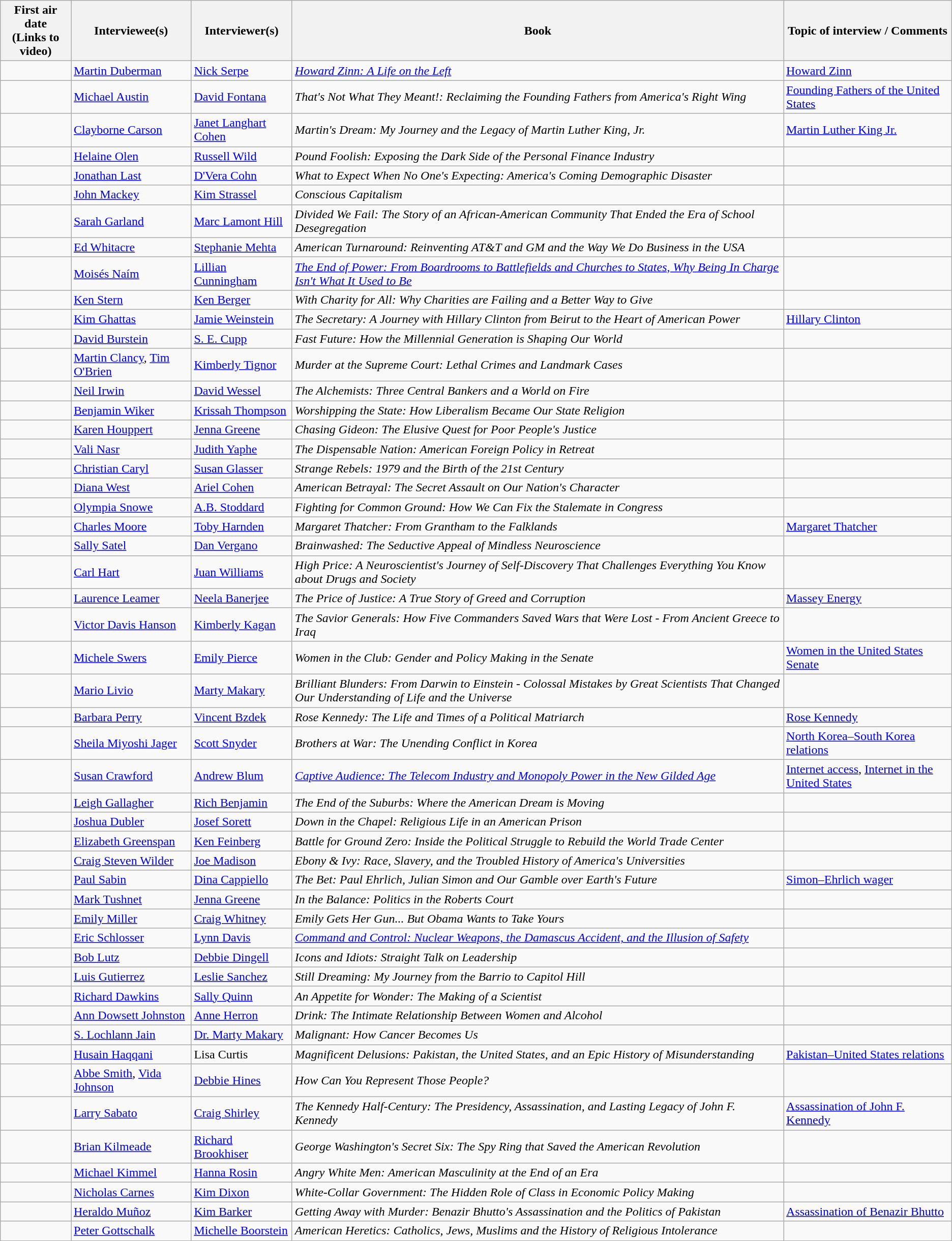<table class="wikitable">
<tr>
<th>First air date<br>(Links to video)</th>
<th>Interviewee(s)</th>
<th>Interviewer(s)</th>
<th>Book</th>
<th>Topic of interview / Comments</th>
</tr>
<tr>
<td></td>
<td><a href='#'>Martin Duberman</a></td>
<td><a href='#'>Nick Serpe</a></td>
<td><em><a href='#'>Howard Zinn: A Life on the Left</a></em></td>
<td><a href='#'>Howard Zinn</a></td>
</tr>
<tr>
<td></td>
<td><a href='#'>Michael Austin</a></td>
<td><a href='#'>David Fontana</a></td>
<td><em>That's Not What They Meant!: Reclaiming the Founding Fathers from America's Right Wing</em></td>
<td><a href='#'>Founding Fathers of the United States</a></td>
</tr>
<tr>
<td></td>
<td><a href='#'>Clayborne Carson</a></td>
<td><a href='#'>Janet Langhart Cohen</a></td>
<td><em>Martin's Dream: My Journey and the Legacy of Martin Luther King, Jr.</em></td>
<td><a href='#'>Martin Luther King Jr.</a></td>
</tr>
<tr>
<td></td>
<td><a href='#'>Helaine Olen</a></td>
<td><a href='#'>Russell Wild</a></td>
<td><em>Pound Foolish: Exposing the Dark Side of the Personal Finance Industry</em></td>
<td></td>
</tr>
<tr>
<td></td>
<td><a href='#'>Jonathan Last</a></td>
<td><a href='#'>D'Vera Cohn</a></td>
<td><em>What to Expect When No One's Expecting: America's Coming Demographic Disaster</em></td>
<td></td>
</tr>
<tr>
<td></td>
<td><a href='#'>John Mackey</a></td>
<td><a href='#'>Kim Strassel</a></td>
<td><em>Conscious Capitalism</em></td>
<td></td>
</tr>
<tr>
<td></td>
<td><a href='#'>Sarah Garland</a></td>
<td><a href='#'>Marc Lamont Hill</a></td>
<td><em>Divided We Fail: The Story of an African-American Community That Ended the Era of School Desegregation</em></td>
<td></td>
</tr>
<tr>
<td></td>
<td><a href='#'>Ed Whitacre</a></td>
<td><a href='#'>Stephanie Mehta</a></td>
<td><em>American Turnaround: Reinventing AT&T and GM and the Way We Do Business in the USA</em></td>
<td></td>
</tr>
<tr>
<td></td>
<td><a href='#'>Moisés Naím</a></td>
<td><a href='#'>Lillian Cunningham</a></td>
<td><em><a href='#'>The End of Power: From Boardrooms to Battlefields and Churches to States, Why Being In Charge Isn't What It Used to Be</a></em></td>
<td></td>
</tr>
<tr>
<td></td>
<td><a href='#'>Ken Stern</a></td>
<td><a href='#'>Ken Berger</a></td>
<td><em>With Charity for All: Why Charities are Failing and a Better Way to Give</em></td>
<td></td>
</tr>
<tr>
<td></td>
<td><a href='#'>Kim Ghattas</a></td>
<td><a href='#'>Jamie Weinstein</a></td>
<td><em>The Secretary: A Journey with Hillary Clinton from Beirut to the Heart of American Power</em></td>
<td><a href='#'>Hillary Clinton</a></td>
</tr>
<tr>
<td></td>
<td><a href='#'>David Burstein</a></td>
<td><a href='#'>S. E. Cupp</a></td>
<td><em>Fast Future: How the Millennial Generation is Shaping Our World</em></td>
<td></td>
</tr>
<tr>
<td></td>
<td><a href='#'>Martin Clancy</a>, <a href='#'>Tim O'Brien</a></td>
<td><a href='#'>Kimberly Tignor</a></td>
<td><em>Murder at the Supreme Court: Lethal Crimes and Landmark Cases</em></td>
<td></td>
</tr>
<tr>
<td></td>
<td><a href='#'>Neil Irwin</a></td>
<td><a href='#'>David Wessel</a></td>
<td><em>The Alchemists: Three Central Bankers and a World on Fire</em></td>
<td></td>
</tr>
<tr>
<td></td>
<td><a href='#'>Benjamin Wiker</a></td>
<td><a href='#'>Krissah Thompson</a></td>
<td><em>Worshipping the State: How Liberalism Became Our State Religion</em></td>
<td></td>
</tr>
<tr>
<td></td>
<td><a href='#'>Karen Houppert</a></td>
<td><a href='#'>Jenna Greene</a></td>
<td><em>Chasing Gideon: The Elusive Quest for Poor People's Justice</em></td>
<td></td>
</tr>
<tr>
<td></td>
<td><a href='#'>Vali Nasr</a></td>
<td><a href='#'>Judith Yaphe</a></td>
<td><em>The Dispensable Nation: American Foreign Policy in Retreat</em></td>
<td></td>
</tr>
<tr>
<td></td>
<td><a href='#'>Christian Caryl</a></td>
<td><a href='#'>Susan Glasser</a></td>
<td><em>Strange Rebels: 1979 and the Birth of the 21st Century</em></td>
<td></td>
</tr>
<tr>
<td></td>
<td><a href='#'>Diana West</a></td>
<td><a href='#'>Ariel Cohen</a></td>
<td><em>American Betrayal: The Secret Assault on Our Nation's Character</em></td>
<td></td>
</tr>
<tr>
<td></td>
<td><a href='#'>Olympia Snowe</a></td>
<td><a href='#'>A.B. Stoddard</a></td>
<td><em>Fighting for Common Ground: How We Can Fix the Stalemate in Congress</em></td>
<td></td>
</tr>
<tr>
<td></td>
<td><a href='#'>Charles Moore</a></td>
<td><a href='#'>Toby Harnden</a></td>
<td><em>Margaret Thatcher: From Grantham to the Falklands</em></td>
<td><a href='#'>Margaret Thatcher</a></td>
</tr>
<tr>
<td></td>
<td><a href='#'>Sally Satel</a></td>
<td><a href='#'>Dan Vergano</a></td>
<td><em>Brainwashed: The Seductive Appeal of Mindless Neuroscience</em></td>
<td></td>
</tr>
<tr>
<td></td>
<td><a href='#'>Carl Hart</a></td>
<td><a href='#'>Juan Williams</a></td>
<td><em>High Price: A Neuroscientist's Journey of Self-Discovery That Challenges Everything You Know about Drugs and Society</em></td>
<td></td>
</tr>
<tr>
<td></td>
<td><a href='#'>Laurence Leamer</a></td>
<td><a href='#'>Neela Banerjee</a></td>
<td><em>The Price of Justice: A True Story of Greed and Corruption</em></td>
<td><a href='#'>Massey Energy</a></td>
</tr>
<tr>
<td></td>
<td><a href='#'>Victor Davis Hanson</a></td>
<td><a href='#'>Kimberly Kagan</a></td>
<td><em>The Savior Generals: How Five Commanders Saved Wars that Were Lost - From Ancient Greece to Iraq</em></td>
<td></td>
</tr>
<tr>
<td></td>
<td><a href='#'>Michele Swers</a></td>
<td><a href='#'>Emily Pierce</a></td>
<td><em>Women in the Club: Gender and Policy Making in the Senate</em></td>
<td><a href='#'>Women in the United States Senate</a></td>
</tr>
<tr>
<td></td>
<td><a href='#'>Mario Livio</a></td>
<td><a href='#'>Marty Makary</a></td>
<td><em>Brilliant Blunders: From Darwin to Einstein - Colossal Mistakes by Great Scientists That Changed Our Understanding of Life and the Universe</em></td>
<td></td>
</tr>
<tr>
<td></td>
<td><a href='#'>Barbara Perry</a></td>
<td><a href='#'>Vincent Bzdek</a></td>
<td><em>Rose Kennedy: The Life and Times of a Political Matriarch</em></td>
<td><a href='#'>Rose Kennedy</a></td>
</tr>
<tr>
<td></td>
<td><a href='#'>Sheila Miyoshi Jager</a></td>
<td><a href='#'>Scott Snyder</a></td>
<td><em>Brothers at War: The Unending Conflict in Korea</em></td>
<td><a href='#'>North Korea–South Korea relations</a></td>
</tr>
<tr>
<td></td>
<td><a href='#'>Susan Crawford</a></td>
<td><a href='#'>Andrew Blum</a></td>
<td><em><a href='#'>Captive Audience: The Telecom Industry and Monopoly Power in the New Gilded Age</a></em></td>
<td><a href='#'>Internet access</a>, <a href='#'>Internet in the United States</a></td>
</tr>
<tr>
<td></td>
<td><a href='#'>Leigh Gallagher</a></td>
<td><a href='#'>Rich Benjamin</a></td>
<td><em>The End of the Suburbs: Where the American Dream is Moving</em></td>
<td></td>
</tr>
<tr>
<td></td>
<td><a href='#'>Joshua Dubler</a></td>
<td><a href='#'>Josef Sorett</a></td>
<td><em>Down in the Chapel: Religious Life in an American Prison</em></td>
<td></td>
</tr>
<tr>
<td></td>
<td><a href='#'>Elizabeth Greenspan</a></td>
<td><a href='#'>Ken Feinberg</a></td>
<td><em>Battle for Ground Zero: Inside the Political Struggle to Rebuild the World Trade Center</em></td>
<td></td>
</tr>
<tr>
<td></td>
<td><a href='#'>Craig Steven Wilder</a></td>
<td><a href='#'>Joe Madison</a></td>
<td><em>Ebony & Ivy: Race, Slavery, and the Troubled History of America's Universities</em></td>
<td></td>
</tr>
<tr>
<td></td>
<td><a href='#'>Paul Sabin</a></td>
<td><a href='#'>Dina Cappiello</a></td>
<td><em>The Bet: Paul Ehrlich, Julian Simon and Our Gamble over Earth's Future</em></td>
<td><a href='#'>Simon–Ehrlich wager</a></td>
</tr>
<tr>
<td></td>
<td><a href='#'>Mark Tushnet</a></td>
<td><a href='#'>Jenna Greene</a></td>
<td><em>In the Balance: Politics in the Roberts Court</em></td>
<td></td>
</tr>
<tr>
<td></td>
<td><a href='#'>Emily Miller</a></td>
<td><a href='#'>Craig Whitney</a></td>
<td><em>Emily Gets Her Gun... But Obama Wants to Take Yours</em></td>
<td></td>
</tr>
<tr>
<td></td>
<td><a href='#'>Eric Schlosser</a></td>
<td><a href='#'>Lynn Davis</a></td>
<td><em><a href='#'>Command and Control: Nuclear Weapons, the Damascus Accident, and the Illusion of Safety</a></em></td>
<td></td>
</tr>
<tr>
<td></td>
<td><a href='#'>Bob Lutz</a></td>
<td><a href='#'>Debbie Dingell</a></td>
<td><em>Icons and Idiots: Straight Talk on Leadership</em></td>
<td></td>
</tr>
<tr>
<td></td>
<td><a href='#'>Luis Gutierrez</a></td>
<td><a href='#'>Leslie Sanchez</a></td>
<td><em>Still Dreaming: My Journey from the Barrio to Capitol Hill</em></td>
<td></td>
</tr>
<tr>
<td></td>
<td><a href='#'>Richard Dawkins</a></td>
<td><a href='#'>Sally Quinn</a></td>
<td><em>An Appetite for Wonder: The Making of a Scientist</em></td>
<td></td>
</tr>
<tr>
<td></td>
<td><a href='#'>Ann Dowsett Johnston</a></td>
<td><a href='#'>Anne Herron</a></td>
<td><em>Drink: The Intimate Relationship Between Women and Alcohol</em></td>
<td></td>
</tr>
<tr>
<td></td>
<td><a href='#'>S. Lochlann Jain</a></td>
<td><a href='#'>Dr. Marty Makary</a></td>
<td><em>Malignant: How Cancer Becomes Us</em></td>
<td></td>
</tr>
<tr>
<td></td>
<td><a href='#'>Husain Haqqani</a></td>
<td>Lisa Curtis</td>
<td><em>Magnificent Delusions: Pakistan, the United States, and an Epic History of Misunderstanding</em></td>
<td><a href='#'>Pakistan–United States relations</a></td>
</tr>
<tr>
<td></td>
<td><a href='#'>Abbe Smith</a>, <a href='#'>Vida Johnson</a></td>
<td><a href='#'>Debbie Hines</a></td>
<td><em>How Can You Represent Those People?</em></td>
<td></td>
</tr>
<tr>
<td></td>
<td><a href='#'>Larry Sabato</a></td>
<td><a href='#'>Craig Shirley</a></td>
<td><em>The Kennedy Half-Century: The Presidency, Assassination, and Lasting Legacy of John F. Kennedy</em></td>
<td><a href='#'>Assassination of John F. Kennedy</a></td>
</tr>
<tr>
<td></td>
<td><a href='#'>Brian Kilmeade</a></td>
<td><a href='#'>Richard Brookhiser</a></td>
<td><em>George Washington's Secret Six: The Spy Ring that Saved the American Revolution</em></td>
<td></td>
</tr>
<tr>
<td></td>
<td><a href='#'>Michael Kimmel</a></td>
<td><a href='#'>Hanna Rosin</a></td>
<td><em>Angry White Men: American Masculinity at the End of an Era</em></td>
<td></td>
</tr>
<tr>
<td></td>
<td><a href='#'>Nicholas Carnes</a></td>
<td><a href='#'>Kim Dixon</a></td>
<td><em>White-Collar Government: The Hidden Role of Class in Economic Policy Making</em></td>
<td></td>
</tr>
<tr>
<td></td>
<td><a href='#'>Heraldo Muñoz</a></td>
<td><a href='#'>Kim Barker</a></td>
<td><em>Getting Away with Murder: Benazir Bhutto's Assassination and the Politics of Pakistan</em></td>
<td><a href='#'>Assassination of Benazir Bhutto</a></td>
</tr>
<tr>
<td></td>
<td><a href='#'>Peter Gottschalk</a></td>
<td><a href='#'>Michelle Boorstein</a></td>
<td><em>American Heretics: Catholics, Jews, Muslims and the History of Religious Intolerance</em></td>
<td></td>
</tr>
</table>
